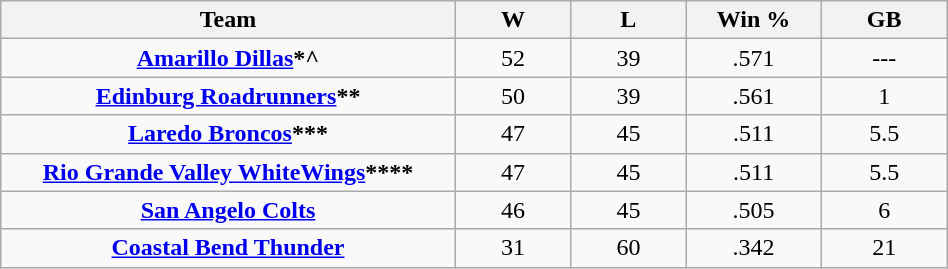<table class="wikitable" width="50%">
<tr>
<th bgcolor="#DDDDFF" width="10%">Team</th>
<th bgcolor="#DDDDFF" width="3%">W</th>
<th bgcolor="#DDDDFF" width="3%">L</th>
<th bgcolor="#DDDDFF" width="3%">Win %</th>
<th bgcolor="#DDDDFF" width="3%">GB</th>
</tr>
<tr>
<td align=center><strong><a href='#'>Amarillo Dillas</a>*^</strong></td>
<td align=center>52</td>
<td align=center>39</td>
<td align=center>.571</td>
<td align=center>---</td>
</tr>
<tr>
<td align=center><strong><a href='#'>Edinburg Roadrunners</a>**</strong></td>
<td align=center>50</td>
<td align=center>39</td>
<td align=center>.561</td>
<td align=center>1</td>
</tr>
<tr>
<td align=center><strong><a href='#'>Laredo Broncos</a>***</strong></td>
<td align=center>47</td>
<td align=center>45</td>
<td align=center>.511</td>
<td align=center>5.5</td>
</tr>
<tr>
<td align=center><strong><a href='#'>Rio Grande Valley WhiteWings</a>****</strong></td>
<td align=center>47</td>
<td align=center>45</td>
<td align=center>.511</td>
<td align=center>5.5</td>
</tr>
<tr>
<td align=center><strong><a href='#'>San Angelo Colts</a></strong></td>
<td align=center>46</td>
<td align=center>45</td>
<td align=center>.505</td>
<td align=center>6</td>
</tr>
<tr>
<td align=center><strong><a href='#'>Coastal Bend Thunder</a></strong></td>
<td align=center>31</td>
<td align=center>60</td>
<td align=center>.342</td>
<td align=center>21</td>
</tr>
</table>
